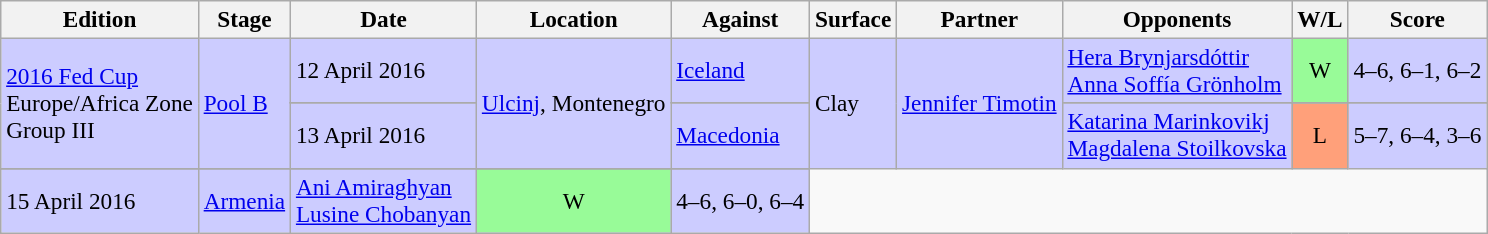<table class=wikitable style=font-size:97%>
<tr>
<th>Edition</th>
<th>Stage</th>
<th>Date</th>
<th>Location</th>
<th>Against</th>
<th>Surface</th>
<th>Partner</th>
<th>Opponents</th>
<th>W/L</th>
<th>Score</th>
</tr>
<tr style="background:#CCCCFF;">
<td rowspan=3><a href='#'>2016 Fed Cup</a> <br> Europe/Africa Zone <br>Group III</td>
<td rowspan=3><a href='#'>Pool B</a></td>
<td>12 April 2016</td>
<td rowspan=3><a href='#'>Ulcinj</a>, Montenegro</td>
<td> <a href='#'>Iceland</a></td>
<td rowspan=3>Clay</td>
<td rowspan=3><a href='#'>Jennifer Timotin</a></td>
<td><a href='#'>Hera Brynjarsdóttir</a> <br> <a href='#'>Anna Soffía Grönholm</a></td>
<td style="text-align:center; background:#98fb98;">W</td>
<td>4–6, 6–1, 6–2</td>
</tr>
<tr>
</tr>
<tr style="background:#CCCCFF;">
<td>13 April 2016</td>
<td> <a href='#'>Macedonia</a></td>
<td><a href='#'>Katarina Marinkovikj</a> <br> <a href='#'>Magdalena Stoilkovska</a></td>
<td style="text-align:center; background:#ffa07a;">L</td>
<td>5–7, 6–4, 3–6</td>
</tr>
<tr>
</tr>
<tr style="background:#CCCCFF;">
<td>15 April 2016</td>
<td> <a href='#'>Armenia</a></td>
<td><a href='#'>Ani Amiraghyan</a> <br> <a href='#'>Lusine Chobanyan</a></td>
<td style="text-align:center; background:#98fb98;">W</td>
<td>4–6, 6–0, 6–4</td>
</tr>
</table>
